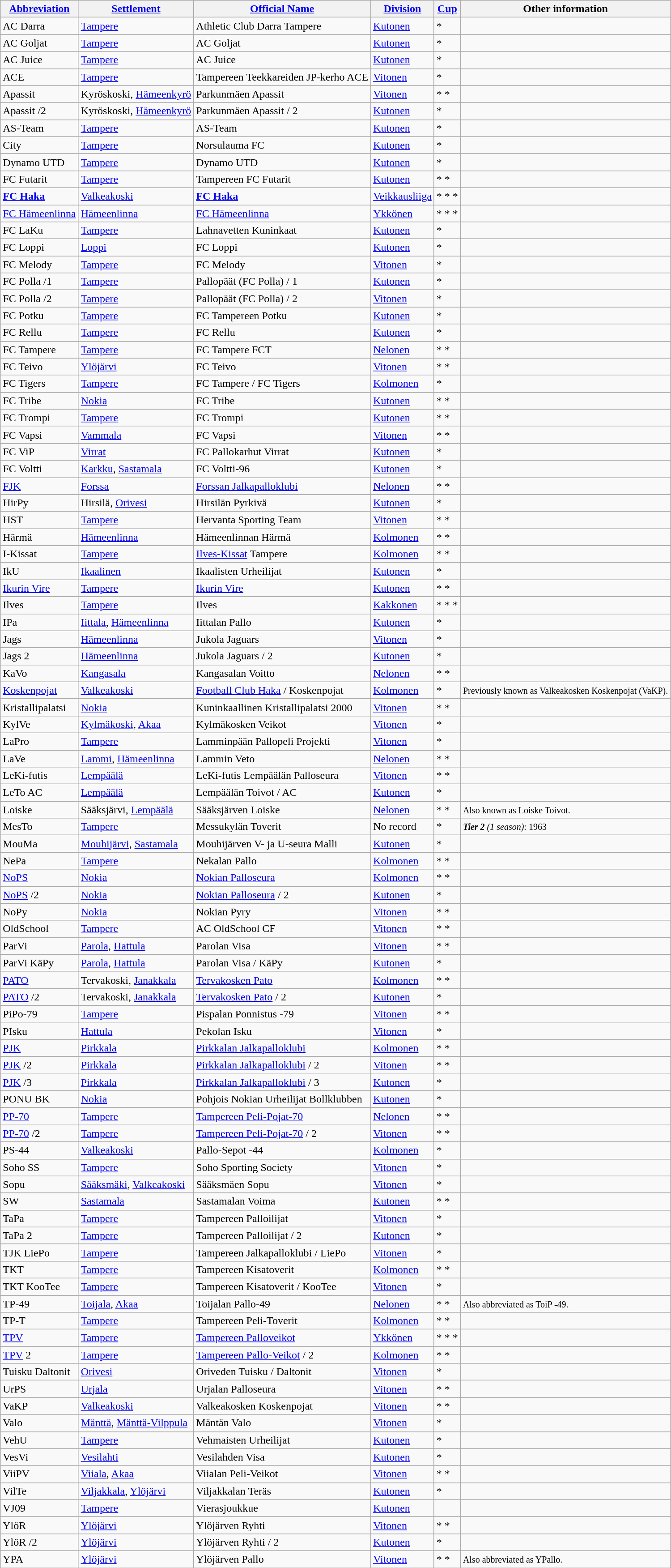<table class="wikitable" style="text-align:left">
<tr>
<th style= width="120px"><a href='#'>Abbreviation</a></th>
<th style= width="110px"><a href='#'>Settlement</a></th>
<th style= width="200px"><a href='#'>Official Name</a></th>
<th style= width="80px"><a href='#'>Division</a></th>
<th style= width="40px"><a href='#'>Cup</a></th>
<th style= width="300px">Other information</th>
</tr>
<tr>
<td>AC Darra</td>
<td><a href='#'>Tampere</a></td>
<td>Athletic Club Darra Tampere</td>
<td><a href='#'>Kutonen</a></td>
<td>*</td>
<td></td>
</tr>
<tr>
<td>AC Goljat</td>
<td><a href='#'>Tampere</a></td>
<td>AC Goljat</td>
<td><a href='#'>Kutonen</a></td>
<td>*</td>
<td></td>
</tr>
<tr>
<td>AC Juice</td>
<td><a href='#'>Tampere</a></td>
<td>AC Juice</td>
<td><a href='#'>Kutonen</a></td>
<td>*</td>
<td></td>
</tr>
<tr>
<td>ACE</td>
<td><a href='#'>Tampere</a></td>
<td>Tampereen Teekkareiden JP-kerho ACE</td>
<td><a href='#'>Vitonen</a></td>
<td>*</td>
<td></td>
</tr>
<tr>
<td>Apassit</td>
<td>Kyröskoski, <a href='#'>Hämeenkyrö</a></td>
<td>Parkunmäen Apassit</td>
<td><a href='#'>Vitonen</a></td>
<td>* *</td>
<td></td>
</tr>
<tr>
<td>Apassit /2</td>
<td>Kyröskoski, <a href='#'>Hämeenkyrö</a></td>
<td>Parkunmäen Apassit / 2</td>
<td><a href='#'>Kutonen</a></td>
<td>*</td>
<td></td>
</tr>
<tr>
<td>AS-Team</td>
<td><a href='#'>Tampere</a></td>
<td>AS-Team</td>
<td><a href='#'>Kutonen</a></td>
<td>*</td>
<td></td>
</tr>
<tr>
<td>City</td>
<td><a href='#'>Tampere</a></td>
<td>Norsulauma FC</td>
<td><a href='#'>Kutonen</a></td>
<td>*</td>
<td></td>
</tr>
<tr>
<td>Dynamo UTD</td>
<td><a href='#'>Tampere</a></td>
<td>Dynamo UTD</td>
<td><a href='#'>Kutonen</a></td>
<td>*</td>
<td></td>
</tr>
<tr>
<td>FC Futarit</td>
<td><a href='#'>Tampere</a></td>
<td>Tampereen FC Futarit</td>
<td><a href='#'>Kutonen</a></td>
<td>* *</td>
<td></td>
</tr>
<tr>
<td><strong><a href='#'>FC Haka</a></strong></td>
<td><a href='#'>Valkeakoski</a></td>
<td><strong><a href='#'>FC Haka</a></strong></td>
<td><a href='#'>Veikkausliiga</a></td>
<td>* * *</td>
<td></td>
</tr>
<tr>
<td><a href='#'>FC Hämeenlinna</a></td>
<td><a href='#'>Hämeenlinna</a></td>
<td><a href='#'>FC Hämeenlinna</a></td>
<td><a href='#'>Ykkönen</a></td>
<td>* * *</td>
<td></td>
</tr>
<tr>
<td>FC LaKu</td>
<td><a href='#'>Tampere</a></td>
<td>Lahnavetten Kuninkaat</td>
<td><a href='#'>Kutonen</a></td>
<td>*</td>
<td></td>
</tr>
<tr>
<td>FC Loppi</td>
<td><a href='#'>Loppi</a></td>
<td>FC Loppi</td>
<td><a href='#'>Kutonen</a></td>
<td>*</td>
<td></td>
</tr>
<tr>
<td>FC Melody</td>
<td><a href='#'>Tampere</a></td>
<td>FC Melody</td>
<td><a href='#'>Vitonen</a></td>
<td>*</td>
<td></td>
</tr>
<tr>
<td>FC Polla /1</td>
<td><a href='#'>Tampere</a></td>
<td>Pallopäät (FC Polla) / 1</td>
<td><a href='#'>Kutonen</a></td>
<td>*</td>
<td></td>
</tr>
<tr>
<td>FC Polla /2</td>
<td><a href='#'>Tampere</a></td>
<td>Pallopäät (FC Polla) / 2</td>
<td><a href='#'>Vitonen</a></td>
<td>*</td>
<td></td>
</tr>
<tr>
<td>FC Potku</td>
<td><a href='#'>Tampere</a></td>
<td>FC Tampereen Potku</td>
<td><a href='#'>Kutonen</a></td>
<td>*</td>
<td></td>
</tr>
<tr>
<td>FC Rellu</td>
<td><a href='#'>Tampere</a></td>
<td>FC Rellu</td>
<td><a href='#'>Kutonen</a></td>
<td>*</td>
<td></td>
</tr>
<tr>
<td>FC Tampere</td>
<td><a href='#'>Tampere</a></td>
<td>FC Tampere FCT</td>
<td><a href='#'>Nelonen</a></td>
<td>* *</td>
<td></td>
</tr>
<tr>
<td>FC Teivo</td>
<td><a href='#'>Ylöjärvi</a></td>
<td>FC Teivo</td>
<td><a href='#'>Vitonen</a></td>
<td>* *</td>
<td></td>
</tr>
<tr>
<td>FC Tigers</td>
<td><a href='#'>Tampere</a></td>
<td>FC Tampere / FC Tigers</td>
<td><a href='#'>Kolmonen</a></td>
<td>*</td>
<td></td>
</tr>
<tr>
<td>FC Tribe</td>
<td><a href='#'>Nokia</a></td>
<td>FC Tribe</td>
<td><a href='#'>Kutonen</a></td>
<td>* *</td>
<td></td>
</tr>
<tr>
<td>FC Trompi</td>
<td><a href='#'>Tampere</a></td>
<td>FC Trompi</td>
<td><a href='#'>Kutonen</a></td>
<td>* *</td>
<td></td>
</tr>
<tr>
<td>FC Vapsi</td>
<td><a href='#'>Vammala</a></td>
<td>FC Vapsi</td>
<td><a href='#'>Vitonen</a></td>
<td>* *</td>
<td></td>
</tr>
<tr>
<td>FC ViP</td>
<td><a href='#'>Virrat</a></td>
<td>FC Pallokarhut Virrat</td>
<td><a href='#'>Kutonen</a></td>
<td>*</td>
<td></td>
</tr>
<tr>
<td>FC Voltti</td>
<td><a href='#'>Karkku</a>, <a href='#'>Sastamala</a></td>
<td>FC Voltti-96</td>
<td><a href='#'>Kutonen</a></td>
<td>*</td>
<td></td>
</tr>
<tr>
<td><a href='#'>FJK</a></td>
<td><a href='#'>Forssa</a></td>
<td><a href='#'>Forssan Jalkapalloklubi</a></td>
<td><a href='#'>Nelonen</a></td>
<td>* *</td>
<td></td>
</tr>
<tr>
<td>HirPy</td>
<td>Hirsilä, <a href='#'>Orivesi</a></td>
<td>Hirsilän Pyrkivä</td>
<td><a href='#'>Kutonen</a></td>
<td>*</td>
<td></td>
</tr>
<tr>
<td>HST</td>
<td><a href='#'>Tampere</a></td>
<td>Hervanta Sporting Team</td>
<td><a href='#'>Vitonen</a></td>
<td>* *</td>
<td></td>
</tr>
<tr>
<td>Härmä</td>
<td><a href='#'>Hämeenlinna</a></td>
<td>Hämeenlinnan Härmä</td>
<td><a href='#'>Kolmonen</a></td>
<td>* *</td>
<td></td>
</tr>
<tr>
<td>I-Kissat</td>
<td><a href='#'>Tampere</a></td>
<td><a href='#'>Ilves-Kissat</a> Tampere</td>
<td><a href='#'>Kolmonen</a></td>
<td>* *</td>
<td></td>
</tr>
<tr>
<td>IkU</td>
<td><a href='#'>Ikaalinen</a></td>
<td>Ikaalisten Urheilijat</td>
<td><a href='#'>Kutonen</a></td>
<td>*</td>
<td></td>
</tr>
<tr>
<td><a href='#'>Ikurin Vire</a></td>
<td><a href='#'>Tampere</a></td>
<td><a href='#'>Ikurin Vire</a></td>
<td><a href='#'>Kutonen</a></td>
<td>* *</td>
<td></td>
</tr>
<tr>
<td>Ilves</td>
<td><a href='#'>Tampere</a></td>
<td>Ilves</td>
<td><a href='#'>Kakkonen</a></td>
<td>* * *</td>
<td></td>
</tr>
<tr>
<td>IPa</td>
<td><a href='#'>Iittala</a>, <a href='#'>Hämeenlinna</a></td>
<td>Iittalan Pallo</td>
<td><a href='#'>Kutonen</a></td>
<td>*</td>
<td></td>
</tr>
<tr>
<td>Jags</td>
<td><a href='#'>Hämeenlinna</a></td>
<td>Jukola Jaguars</td>
<td><a href='#'>Vitonen</a></td>
<td>*</td>
<td></td>
</tr>
<tr>
<td>Jags 2</td>
<td><a href='#'>Hämeenlinna</a></td>
<td>Jukola Jaguars / 2</td>
<td><a href='#'>Kutonen</a></td>
<td>*</td>
<td></td>
</tr>
<tr>
<td>KaVo</td>
<td><a href='#'>Kangasala</a></td>
<td>Kangasalan Voitto</td>
<td><a href='#'>Nelonen</a></td>
<td>* *</td>
<td></td>
</tr>
<tr>
<td><a href='#'>Koskenpojat</a></td>
<td><a href='#'>Valkeakoski</a></td>
<td><a href='#'>Football Club Haka</a> / Koskenpojat</td>
<td><a href='#'>Kolmonen</a></td>
<td>*</td>
<td><small>Previously known as Valkeakosken Koskenpojat (VaKP).</small><br></td>
</tr>
<tr>
<td>Kristallipalatsi</td>
<td><a href='#'>Nokia</a></td>
<td>Kuninkaallinen Kristallipalatsi 2000</td>
<td><a href='#'>Vitonen</a></td>
<td>* *</td>
<td></td>
</tr>
<tr>
<td>KylVe</td>
<td><a href='#'>Kylmäkoski</a>, <a href='#'>Akaa</a></td>
<td>Kylmäkosken Veikot</td>
<td><a href='#'>Vitonen</a></td>
<td>*</td>
<td></td>
</tr>
<tr>
<td>LaPro</td>
<td><a href='#'>Tampere</a></td>
<td>Lamminpään Pallopeli Projekti</td>
<td><a href='#'>Vitonen</a></td>
<td>*</td>
<td></td>
</tr>
<tr>
<td>LaVe</td>
<td><a href='#'>Lammi</a>, <a href='#'>Hämeenlinna</a></td>
<td>Lammin Veto</td>
<td><a href='#'>Nelonen</a></td>
<td>* *</td>
<td></td>
</tr>
<tr>
<td>LeKi-futis</td>
<td><a href='#'>Lempäälä</a></td>
<td>LeKi-futis Lempäälän Palloseura</td>
<td><a href='#'>Vitonen</a></td>
<td>* *</td>
<td></td>
</tr>
<tr>
<td>LeTo AC</td>
<td><a href='#'>Lempäälä</a></td>
<td>Lempäälän Toivot / AC</td>
<td><a href='#'>Kutonen</a></td>
<td>*</td>
<td></td>
</tr>
<tr>
<td>Loiske</td>
<td>Sääksjärvi, <a href='#'>Lempäälä</a></td>
<td>Sääksjärven Loiske</td>
<td><a href='#'>Nelonen</a></td>
<td>* *</td>
<td><small>Also known as Loiske Toivot.</small><br></td>
</tr>
<tr>
<td>MesTo</td>
<td><a href='#'>Tampere</a></td>
<td>Messukylän Toverit</td>
<td>No record</td>
<td>*</td>
<td><small><strong><em>Tier 2</em></strong> <em>(1 season)</em>: 1963</small><br></td>
</tr>
<tr>
<td>MouMa</td>
<td><a href='#'>Mouhijärvi</a>, <a href='#'>Sastamala</a></td>
<td>Mouhijärven V- ja U-seura Malli</td>
<td><a href='#'>Kutonen</a></td>
<td>*</td>
<td></td>
</tr>
<tr>
<td>NePa</td>
<td><a href='#'>Tampere</a></td>
<td>Nekalan Pallo</td>
<td><a href='#'>Kolmonen</a></td>
<td>* *</td>
<td></td>
</tr>
<tr>
<td><a href='#'>NoPS</a></td>
<td><a href='#'>Nokia</a></td>
<td><a href='#'>Nokian Palloseura</a></td>
<td><a href='#'>Kolmonen</a></td>
<td>* *</td>
<td></td>
</tr>
<tr>
<td><a href='#'>NoPS</a> /2</td>
<td><a href='#'>Nokia</a></td>
<td><a href='#'>Nokian Palloseura</a> / 2</td>
<td><a href='#'>Kutonen</a></td>
<td>*</td>
<td></td>
</tr>
<tr>
<td>NoPy</td>
<td><a href='#'>Nokia</a></td>
<td>Nokian Pyry</td>
<td><a href='#'>Vitonen</a></td>
<td>* *</td>
<td></td>
</tr>
<tr>
<td>OldSchool</td>
<td><a href='#'>Tampere</a></td>
<td>AC OldSchool CF</td>
<td><a href='#'>Vitonen</a></td>
<td>* *</td>
<td></td>
</tr>
<tr>
<td>ParVi</td>
<td><a href='#'>Parola</a>, <a href='#'>Hattula</a></td>
<td>Parolan Visa</td>
<td><a href='#'>Vitonen</a></td>
<td>* *</td>
<td></td>
</tr>
<tr>
<td>ParVi KäPy</td>
<td><a href='#'>Parola</a>, <a href='#'>Hattula</a></td>
<td>Parolan Visa / KäPy</td>
<td><a href='#'>Kutonen</a></td>
<td>*</td>
<td></td>
</tr>
<tr>
<td><a href='#'>PATO</a></td>
<td>Tervakoski, <a href='#'>Janakkala</a></td>
<td><a href='#'>Tervakosken Pato</a></td>
<td><a href='#'>Kolmonen</a></td>
<td>* *</td>
<td></td>
</tr>
<tr>
<td><a href='#'>PATO</a> /2</td>
<td>Tervakoski, <a href='#'>Janakkala</a></td>
<td><a href='#'>Tervakosken Pato</a> / 2</td>
<td><a href='#'>Kutonen</a></td>
<td>*</td>
<td></td>
</tr>
<tr>
<td>PiPo-79</td>
<td><a href='#'>Tampere</a></td>
<td>Pispalan Ponnistus -79</td>
<td><a href='#'>Vitonen</a></td>
<td>* *</td>
<td></td>
</tr>
<tr>
<td>PIsku</td>
<td><a href='#'>Hattula</a></td>
<td>Pekolan Isku</td>
<td><a href='#'>Vitonen</a></td>
<td>*</td>
<td></td>
</tr>
<tr>
<td><a href='#'>PJK</a></td>
<td><a href='#'>Pirkkala</a></td>
<td><a href='#'>Pirkkalan Jalkapalloklubi</a></td>
<td><a href='#'>Kolmonen</a></td>
<td>* *</td>
<td></td>
</tr>
<tr>
<td><a href='#'>PJK</a> /2</td>
<td><a href='#'>Pirkkala</a></td>
<td><a href='#'>Pirkkalan Jalkapalloklubi</a> / 2</td>
<td><a href='#'>Vitonen</a></td>
<td>* *</td>
<td></td>
</tr>
<tr>
<td><a href='#'>PJK</a> /3</td>
<td><a href='#'>Pirkkala</a></td>
<td><a href='#'>Pirkkalan Jalkapalloklubi</a> / 3</td>
<td><a href='#'>Kutonen</a></td>
<td>*</td>
<td></td>
</tr>
<tr>
<td>PONU BK</td>
<td><a href='#'>Nokia</a></td>
<td>Pohjois Nokian Urheilijat Bollklubben</td>
<td><a href='#'>Kutonen</a></td>
<td>*</td>
<td></td>
</tr>
<tr>
<td><a href='#'>PP-70</a></td>
<td><a href='#'>Tampere</a></td>
<td><a href='#'>Tampereen Peli-Pojat-70</a></td>
<td><a href='#'>Nelonen</a></td>
<td>* *</td>
<td></td>
</tr>
<tr>
<td><a href='#'>PP-70</a> /2</td>
<td><a href='#'>Tampere</a></td>
<td><a href='#'>Tampereen Peli-Pojat-70</a> / 2</td>
<td><a href='#'>Vitonen</a></td>
<td>* *</td>
<td></td>
</tr>
<tr>
<td>PS-44</td>
<td><a href='#'>Valkeakoski</a></td>
<td>Pallo-Sepot -44</td>
<td><a href='#'>Kolmonen</a></td>
<td>*</td>
<td></td>
</tr>
<tr>
<td>Soho SS</td>
<td><a href='#'>Tampere</a></td>
<td>Soho Sporting Society</td>
<td><a href='#'>Vitonen</a></td>
<td>*</td>
<td></td>
</tr>
<tr>
<td>Sopu</td>
<td><a href='#'>Sääksmäki</a>, <a href='#'>Valkeakoski</a></td>
<td>Sääksmäen Sopu</td>
<td><a href='#'>Vitonen</a></td>
<td>*</td>
<td></td>
</tr>
<tr>
<td>SW</td>
<td><a href='#'>Sastamala</a></td>
<td>Sastamalan Voima</td>
<td><a href='#'>Kutonen</a></td>
<td>* *</td>
<td></td>
</tr>
<tr>
<td>TaPa</td>
<td><a href='#'>Tampere</a></td>
<td>Tampereen Palloilijat</td>
<td><a href='#'>Vitonen</a></td>
<td>*</td>
<td></td>
</tr>
<tr>
<td>TaPa 2</td>
<td><a href='#'>Tampere</a></td>
<td>Tampereen Palloilijat / 2</td>
<td><a href='#'>Kutonen</a></td>
<td>*</td>
<td></td>
</tr>
<tr>
<td>TJK LiePo</td>
<td><a href='#'>Tampere</a></td>
<td>Tampereen Jalkapalloklubi / LiePo</td>
<td><a href='#'>Vitonen</a></td>
<td>*</td>
<td></td>
</tr>
<tr>
<td>TKT</td>
<td><a href='#'>Tampere</a></td>
<td>Tampereen Kisatoverit</td>
<td><a href='#'>Kolmonen</a></td>
<td>* *</td>
<td></td>
</tr>
<tr>
<td>TKT KooTee</td>
<td><a href='#'>Tampere</a></td>
<td>Tampereen Kisatoverit / KooTee</td>
<td><a href='#'>Vitonen</a></td>
<td>*</td>
<td></td>
</tr>
<tr>
<td>TP-49</td>
<td><a href='#'>Toijala</a>, <a href='#'>Akaa</a></td>
<td>Toijalan Pallo-49</td>
<td><a href='#'>Nelonen</a></td>
<td>* *</td>
<td><small>Also abbreviated as ToiP -49.</small><br></td>
</tr>
<tr>
<td>TP-T</td>
<td><a href='#'>Tampere</a></td>
<td>Tampereen Peli-Toverit</td>
<td><a href='#'>Kolmonen</a></td>
<td>* *</td>
<td></td>
</tr>
<tr>
<td><a href='#'>TPV</a></td>
<td><a href='#'>Tampere</a></td>
<td><a href='#'>Tampereen Palloveikot</a></td>
<td><a href='#'>Ykkönen</a></td>
<td>* * *</td>
<td></td>
</tr>
<tr>
<td><a href='#'>TPV</a> 2</td>
<td><a href='#'>Tampere</a></td>
<td><a href='#'>Tampereen Pallo-Veikot</a> / 2</td>
<td><a href='#'>Kolmonen</a></td>
<td>* *</td>
<td></td>
</tr>
<tr>
<td>Tuisku Daltonit</td>
<td><a href='#'>Orivesi</a></td>
<td>Oriveden Tuisku / Daltonit</td>
<td><a href='#'>Vitonen</a></td>
<td>*</td>
<td></td>
</tr>
<tr>
<td>UrPS</td>
<td><a href='#'>Urjala</a></td>
<td>Urjalan Palloseura</td>
<td><a href='#'>Vitonen</a></td>
<td>* *</td>
<td></td>
</tr>
<tr>
<td>VaKP</td>
<td><a href='#'>Valkeakoski</a></td>
<td>Valkeakosken Koskenpojat</td>
<td><a href='#'>Vitonen</a></td>
<td>* *</td>
<td></td>
</tr>
<tr>
<td>Valo</td>
<td><a href='#'>Mänttä</a>, <a href='#'>Mänttä-Vilppula</a></td>
<td>Mäntän Valo</td>
<td><a href='#'>Vitonen</a></td>
<td>*</td>
<td></td>
</tr>
<tr>
<td>VehU</td>
<td><a href='#'>Tampere</a></td>
<td>Vehmaisten Urheilijat</td>
<td><a href='#'>Kutonen</a></td>
<td>*</td>
<td></td>
</tr>
<tr>
<td>VesVi</td>
<td><a href='#'>Vesilahti</a></td>
<td>Vesilahden Visa</td>
<td><a href='#'>Kutonen</a></td>
<td>*</td>
<td></td>
</tr>
<tr>
<td>ViiPV</td>
<td><a href='#'>Viiala</a>, <a href='#'>Akaa</a></td>
<td>Viialan Peli-Veikot</td>
<td><a href='#'>Vitonen</a></td>
<td>* *</td>
<td></td>
</tr>
<tr>
<td>VilTe</td>
<td><a href='#'>Viljakkala</a>, <a href='#'>Ylöjärvi</a></td>
<td>Viljakkalan Teräs</td>
<td><a href='#'>Kutonen</a></td>
<td>*</td>
<td></td>
</tr>
<tr>
<td>VJ09</td>
<td><a href='#'>Tampere</a></td>
<td>Vierasjoukkue</td>
<td><a href='#'>Kutonen</a></td>
<td></td>
<td></td>
</tr>
<tr>
<td>YlöR</td>
<td><a href='#'>Ylöjärvi</a></td>
<td>Ylöjärven Ryhti</td>
<td><a href='#'>Vitonen</a></td>
<td>* *</td>
<td></td>
</tr>
<tr>
<td>YlöR /2</td>
<td><a href='#'>Ylöjärvi</a></td>
<td>Ylöjärven Ryhti / 2</td>
<td><a href='#'>Kutonen</a></td>
<td>*</td>
<td></td>
</tr>
<tr>
<td>YPA</td>
<td><a href='#'>Ylöjärvi</a></td>
<td>Ylöjärven Pallo</td>
<td><a href='#'>Vitonen</a></td>
<td>* *</td>
<td><small>Also abbreviated as YPallo.</small><br></td>
</tr>
<tr>
</tr>
</table>
